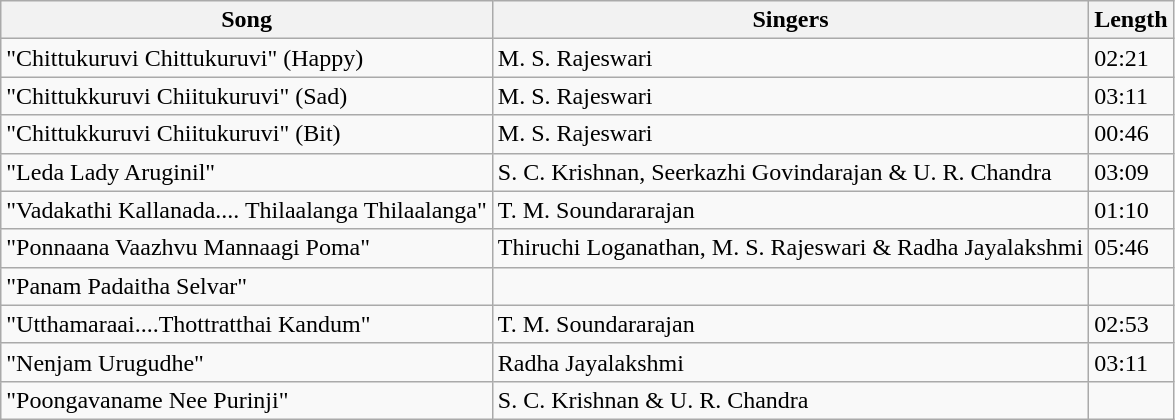<table class="wikitable">
<tr>
<th>Song</th>
<th>Singers</th>
<th>Length</th>
</tr>
<tr>
<td>"Chittukuruvi Chittukuruvi" (Happy)</td>
<td>M. S. Rajeswari</td>
<td>02:21</td>
</tr>
<tr>
<td>"Chittukkuruvi Chiitukuruvi" (Sad)</td>
<td>M. S. Rajeswari</td>
<td>03:11</td>
</tr>
<tr>
<td>"Chittukkuruvi Chiitukuruvi" (Bit)</td>
<td>M. S. Rajeswari</td>
<td>00:46</td>
</tr>
<tr>
<td>"Leda Lady Aruginil"</td>
<td>S. C. Krishnan, Seerkazhi Govindarajan & U. R. Chandra</td>
<td>03:09</td>
</tr>
<tr>
<td>"Vadakathi Kallanada.... Thilaalanga Thilaalanga"</td>
<td>T. M. Soundararajan</td>
<td>01:10</td>
</tr>
<tr>
<td>"Ponnaana Vaazhvu Mannaagi Poma"</td>
<td>Thiruchi Loganathan, M. S. Rajeswari & Radha Jayalakshmi</td>
<td>05:46</td>
</tr>
<tr>
<td>"Panam Padaitha Selvar"</td>
<td></td>
<td></td>
</tr>
<tr>
<td>"Utthamaraai....Thottratthai Kandum"</td>
<td>T. M. Soundararajan</td>
<td>02:53</td>
</tr>
<tr>
<td>"Nenjam Urugudhe"</td>
<td>Radha Jayalakshmi</td>
<td>03:11</td>
</tr>
<tr>
<td>"Poongavaname Nee Purinji"</td>
<td>S. C. Krishnan & U. R. Chandra</td>
<td></td>
</tr>
</table>
